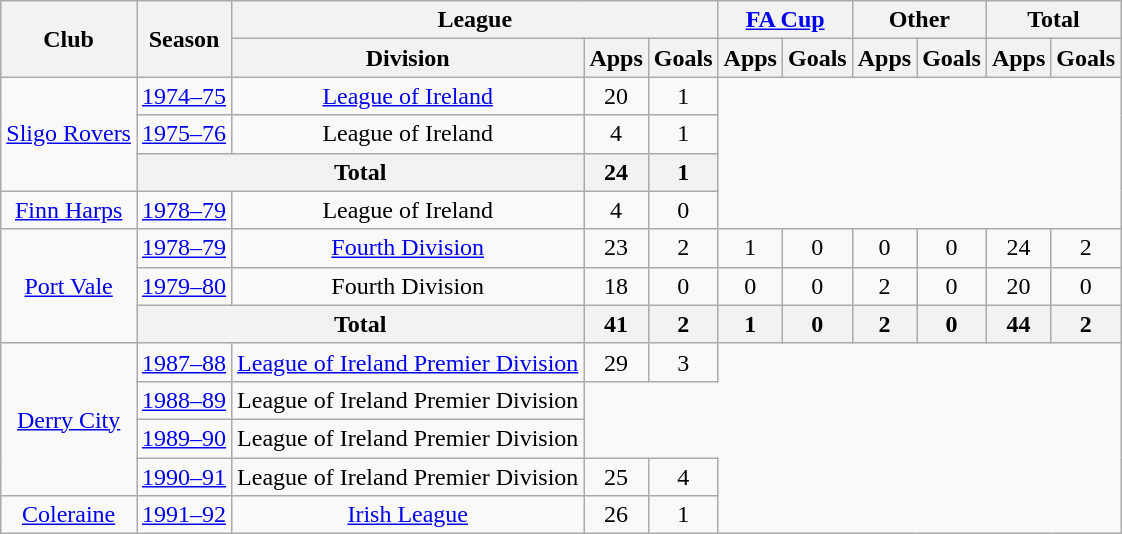<table class="wikitable" style="text-align:center">
<tr>
<th rowspan="2">Club</th>
<th rowspan="2">Season</th>
<th colspan="3">League</th>
<th colspan="2"><a href='#'>FA Cup</a></th>
<th colspan="2">Other</th>
<th colspan="2">Total</th>
</tr>
<tr>
<th>Division</th>
<th>Apps</th>
<th>Goals</th>
<th>Apps</th>
<th>Goals</th>
<th>Apps</th>
<th>Goals</th>
<th>Apps</th>
<th>Goals</th>
</tr>
<tr>
<td rowspan="3"><a href='#'>Sligo Rovers</a></td>
<td><a href='#'>1974–75</a></td>
<td><a href='#'>League of Ireland</a></td>
<td>20</td>
<td>1</td>
</tr>
<tr>
<td><a href='#'>1975–76</a></td>
<td>League of Ireland</td>
<td>4</td>
<td>1</td>
</tr>
<tr>
<th colspan="2">Total</th>
<th>24</th>
<th>1</th>
</tr>
<tr>
<td><a href='#'>Finn Harps</a></td>
<td><a href='#'>1978–79</a></td>
<td>League of Ireland</td>
<td>4</td>
<td>0</td>
</tr>
<tr>
<td rowspan="3"><a href='#'>Port Vale</a></td>
<td><a href='#'>1978–79</a></td>
<td><a href='#'>Fourth Division</a></td>
<td>23</td>
<td>2</td>
<td>1</td>
<td>0</td>
<td>0</td>
<td>0</td>
<td>24</td>
<td>2</td>
</tr>
<tr>
<td><a href='#'>1979–80</a></td>
<td>Fourth Division</td>
<td>18</td>
<td>0</td>
<td>0</td>
<td>0</td>
<td>2</td>
<td>0</td>
<td>20</td>
<td>0</td>
</tr>
<tr>
<th colspan="2">Total</th>
<th>41</th>
<th>2</th>
<th>1</th>
<th>0</th>
<th>2</th>
<th>0</th>
<th>44</th>
<th>2</th>
</tr>
<tr>
<td rowspan="4"><a href='#'>Derry City</a></td>
<td><a href='#'>1987–88</a></td>
<td><a href='#'>League of Ireland Premier Division</a></td>
<td>29</td>
<td>3</td>
</tr>
<tr>
<td><a href='#'>1988–89</a></td>
<td>League of Ireland Premier Division</td>
</tr>
<tr>
<td><a href='#'>1989–90</a></td>
<td>League of Ireland Premier Division</td>
</tr>
<tr>
<td><a href='#'>1990–91</a></td>
<td>League of Ireland Premier Division</td>
<td>25</td>
<td>4</td>
</tr>
<tr>
<td><a href='#'>Coleraine</a></td>
<td><a href='#'>1991–92</a></td>
<td><a href='#'>Irish League</a></td>
<td>26</td>
<td>1</td>
</tr>
</table>
